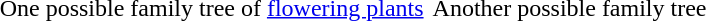<table align="right" border="0" cellspacing="0" cellpadding="3">
<tr valign="top">
<td><div><br><div>

</div>One possible family tree of <a href='#'>flowering plants</a></div></td>
<td><div><br><div>

</div>Another possible family tree</div></td>
</tr>
</table>
